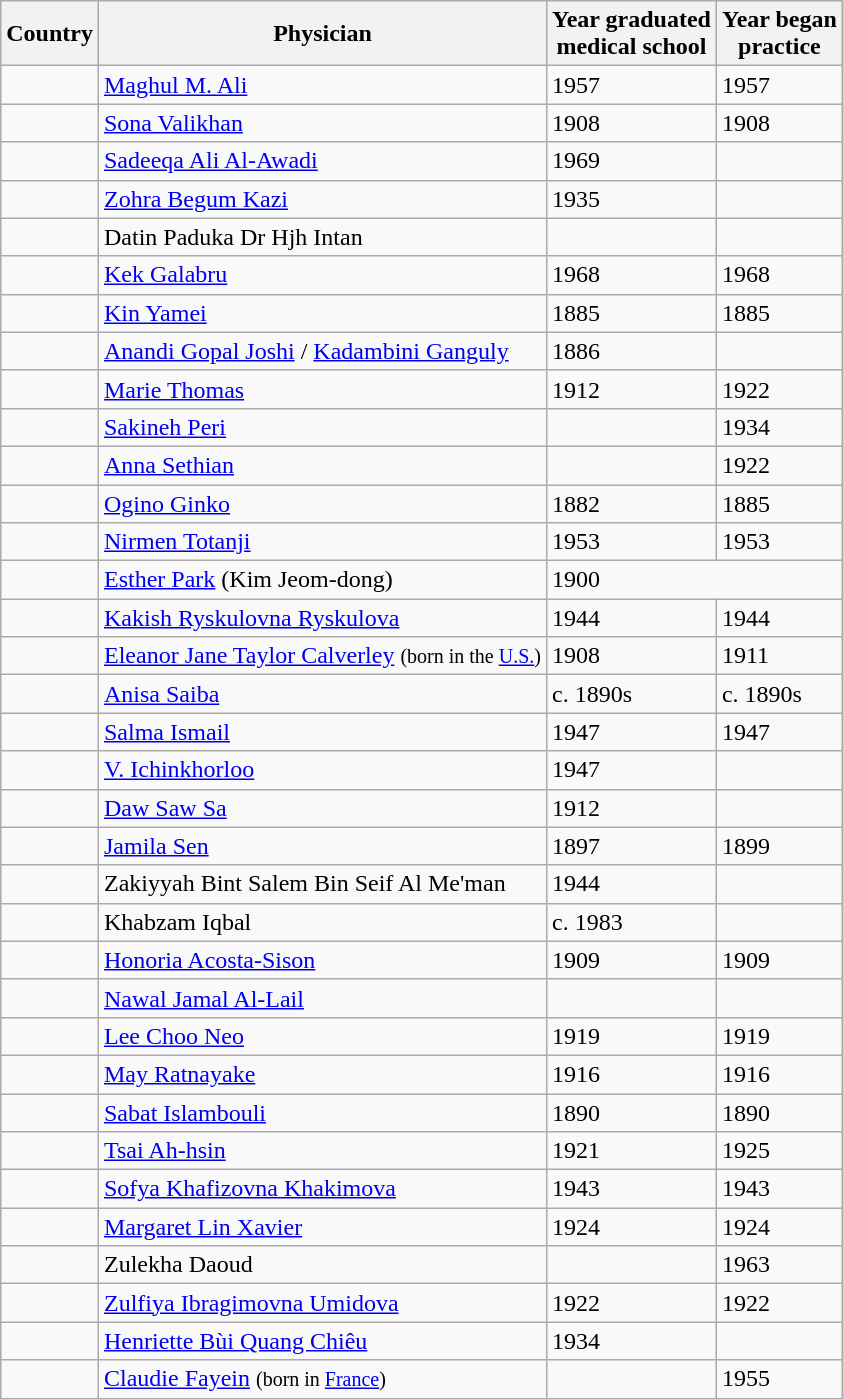<table class="wikitable">
<tr>
<th>Country</th>
<th>Physician</th>
<th>Year graduated<br>medical school</th>
<th>Year began<br>practice</th>
</tr>
<tr>
<td></td>
<td><a href='#'>Maghul M. Ali</a></td>
<td>1957</td>
<td>1957</td>
</tr>
<tr>
<td></td>
<td><a href='#'>Sona Valikhan</a></td>
<td>1908</td>
<td>1908</td>
</tr>
<tr>
<td></td>
<td><a href='#'>Sadeeqa Ali Al-Awadi</a></td>
<td>1969</td>
<td></td>
</tr>
<tr>
<td></td>
<td><a href='#'>Zohra Begum Kazi</a></td>
<td>1935</td>
<td></td>
</tr>
<tr>
<td></td>
<td>Datin Paduka Dr Hjh Intan</td>
<td></td>
<td></td>
</tr>
<tr>
<td></td>
<td><a href='#'>Kek Galabru</a></td>
<td>1968</td>
<td>1968</td>
</tr>
<tr>
<td></td>
<td><a href='#'>Kin Yamei</a></td>
<td>1885</td>
<td>1885</td>
</tr>
<tr>
<td></td>
<td><a href='#'>Anandi Gopal Joshi</a> / <a href='#'>Kadambini Ganguly</a></td>
<td>1886</td>
<td></td>
</tr>
<tr>
<td></td>
<td><a href='#'>Marie Thomas</a></td>
<td>1912</td>
<td>1922</td>
</tr>
<tr>
<td></td>
<td><a href='#'>Sakineh Peri</a></td>
<td></td>
<td>1934</td>
</tr>
<tr>
<td></td>
<td><a href='#'>Anna Sethian</a></td>
<td></td>
<td>1922</td>
</tr>
<tr>
<td></td>
<td><a href='#'>Ogino Ginko</a></td>
<td>1882</td>
<td>1885</td>
</tr>
<tr>
<td></td>
<td><a href='#'>Nirmen Totanji</a></td>
<td>1953</td>
<td>1953</td>
</tr>
<tr>
<td></td>
<td><a href='#'>Esther Park</a> (Kim Jeom-dong)</td>
<td colspan="2">1900</td>
</tr>
<tr>
<td></td>
<td><a href='#'>Kakish Ryskulovna Ryskulova</a></td>
<td>1944</td>
<td>1944</td>
</tr>
<tr>
<td></td>
<td><a href='#'>Eleanor Jane Taylor Calverley</a> <small>(born in the <a href='#'>U.S.</a>)</small></td>
<td>1908</td>
<td>1911</td>
</tr>
<tr>
<td></td>
<td><a href='#'>Anisa Saiba</a></td>
<td>c. 1890s</td>
<td>c. 1890s</td>
</tr>
<tr>
<td></td>
<td><a href='#'>Salma Ismail</a></td>
<td>1947</td>
<td>1947</td>
</tr>
<tr>
<td></td>
<td><a href='#'>V. Ichinkhorloo</a></td>
<td>1947</td>
<td></td>
</tr>
<tr>
<td></td>
<td><a href='#'>Daw Saw Sa</a></td>
<td>1912</td>
<td></td>
</tr>
<tr>
<td></td>
<td><a href='#'>Jamila Sen</a></td>
<td>1897</td>
<td>1899</td>
</tr>
<tr>
<td></td>
<td>Zakiyyah Bint Salem Bin Seif Al Me'man</td>
<td>1944</td>
<td></td>
</tr>
<tr>
<td></td>
<td>Khabzam Iqbal</td>
<td>c. 1983</td>
<td></td>
</tr>
<tr>
<td></td>
<td><a href='#'>Honoria Acosta-Sison</a></td>
<td>1909</td>
<td>1909</td>
</tr>
<tr>
<td></td>
<td><a href='#'>Nawal Jamal Al-Lail</a></td>
<td></td>
<td></td>
</tr>
<tr>
<td></td>
<td><a href='#'>Lee Choo Neo</a></td>
<td>1919</td>
<td>1919</td>
</tr>
<tr>
<td></td>
<td><a href='#'>May Ratnayake</a></td>
<td>1916</td>
<td>1916</td>
</tr>
<tr>
<td></td>
<td><a href='#'>Sabat Islambouli</a></td>
<td>1890</td>
<td>1890</td>
</tr>
<tr>
<td></td>
<td><a href='#'>Tsai Ah-hsin</a></td>
<td>1921</td>
<td>1925</td>
</tr>
<tr>
<td></td>
<td><a href='#'>Sofya Khafizovna Khakimova</a></td>
<td>1943</td>
<td>1943</td>
</tr>
<tr>
<td></td>
<td><a href='#'>Margaret Lin Xavier</a></td>
<td>1924</td>
<td>1924</td>
</tr>
<tr>
<td></td>
<td>Zulekha Daoud</td>
<td></td>
<td>1963</td>
</tr>
<tr>
<td></td>
<td><a href='#'>Zulfiya Ibragimovna Umidova</a></td>
<td>1922</td>
<td>1922</td>
</tr>
<tr>
<td></td>
<td><a href='#'>Henriette Bùi Quang Chiêu</a></td>
<td>1934</td>
<td></td>
</tr>
<tr>
<td></td>
<td><a href='#'>Claudie Fayein</a> <small>(born in <a href='#'>France</a>)</small></td>
<td></td>
<td>1955</td>
</tr>
</table>
